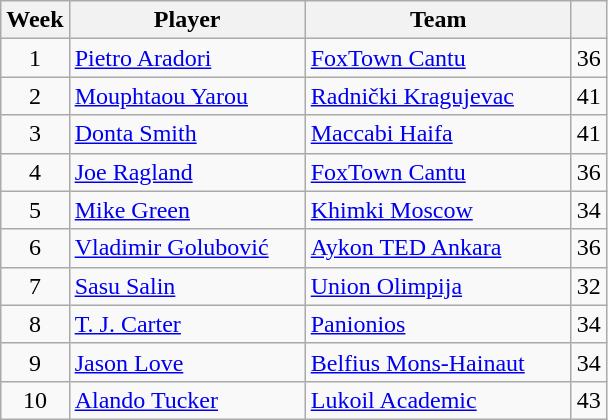<table class="wikitable sortable" style="text-align: center;">
<tr>
<th style="text-align:center;">Week</th>
<th style="text-align:center; width:150px;">Player</th>
<th style="text-align:center; width:170px;">Team</th>
<th style="text-align:center;"></th>
</tr>
<tr>
<td>1</td>
<td align="left"> <a href='#'>Pietro Aradori</a></td>
<td align="left"> <a href='#'>FoxTown Cantu</a></td>
<td>36</td>
</tr>
<tr>
<td>2</td>
<td align="left"> <a href='#'>Mouphtaou Yarou</a></td>
<td align="left"> <a href='#'>Radnički Kragujevac</a></td>
<td>41</td>
</tr>
<tr>
<td>3</td>
<td align="left"> <a href='#'>Donta Smith</a></td>
<td align="left"> <a href='#'>Maccabi Haifa</a></td>
<td>41</td>
</tr>
<tr>
<td>4</td>
<td align="left"> <a href='#'>Joe Ragland</a></td>
<td align="left"> <a href='#'>FoxTown Cantu</a></td>
<td>36</td>
</tr>
<tr>
<td>5</td>
<td align="left"> <a href='#'>Mike Green</a></td>
<td align="left"> <a href='#'>Khimki Moscow</a></td>
<td>34</td>
</tr>
<tr>
<td>6</td>
<td align="left"> <a href='#'>Vladimir Golubović</a></td>
<td align="left"> <a href='#'>Aykon TED Ankara</a></td>
<td>36</td>
</tr>
<tr>
<td>7</td>
<td align="left"> <a href='#'>Sasu Salin</a></td>
<td align="left"> <a href='#'>Union Olimpija</a></td>
<td>32</td>
</tr>
<tr>
<td>8</td>
<td align="left"> <a href='#'>T. J. Carter</a></td>
<td align="left"> <a href='#'>Panionios</a></td>
<td>34</td>
</tr>
<tr>
<td>9</td>
<td align="left"> <a href='#'>Jason Love</a></td>
<td align="left"> <a href='#'>Belfius Mons-Hainaut</a></td>
<td>34</td>
</tr>
<tr>
<td>10</td>
<td align="left"> <a href='#'>Alando Tucker</a></td>
<td align="left"> <a href='#'>Lukoil Academic</a></td>
<td>43</td>
</tr>
</table>
